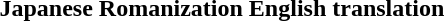<table>
<tr>
<th>Japanese</th>
<th>Romanization</th>
<th>English translation</th>
</tr>
<tr>
<td><br></td>
<td><br></td>
<td><br></td>
</tr>
</table>
